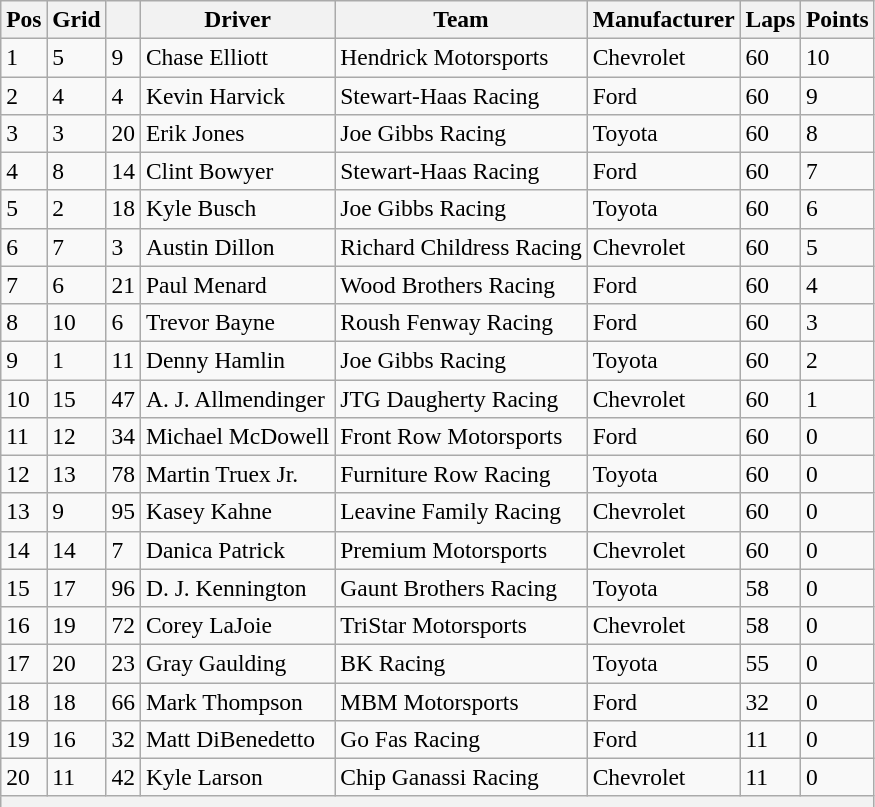<table class="wikitable" style="font-size:98%">
<tr>
<th>Pos</th>
<th>Grid</th>
<th></th>
<th>Driver</th>
<th>Team</th>
<th>Manufacturer</th>
<th>Laps</th>
<th>Points</th>
</tr>
<tr>
<td>1</td>
<td>5</td>
<td>9</td>
<td>Chase Elliott</td>
<td>Hendrick Motorsports</td>
<td>Chevrolet</td>
<td>60</td>
<td>10</td>
</tr>
<tr>
<td>2</td>
<td>4</td>
<td>4</td>
<td>Kevin Harvick</td>
<td>Stewart-Haas Racing</td>
<td>Ford</td>
<td>60</td>
<td>9</td>
</tr>
<tr>
<td>3</td>
<td>3</td>
<td>20</td>
<td>Erik Jones</td>
<td>Joe Gibbs Racing</td>
<td>Toyota</td>
<td>60</td>
<td>8</td>
</tr>
<tr>
<td>4</td>
<td>8</td>
<td>14</td>
<td>Clint Bowyer</td>
<td>Stewart-Haas Racing</td>
<td>Ford</td>
<td>60</td>
<td>7</td>
</tr>
<tr>
<td>5</td>
<td>2</td>
<td>18</td>
<td>Kyle Busch</td>
<td>Joe Gibbs Racing</td>
<td>Toyota</td>
<td>60</td>
<td>6</td>
</tr>
<tr>
<td>6</td>
<td>7</td>
<td>3</td>
<td>Austin Dillon</td>
<td>Richard Childress Racing</td>
<td>Chevrolet</td>
<td>60</td>
<td>5</td>
</tr>
<tr>
<td>7</td>
<td>6</td>
<td>21</td>
<td>Paul Menard</td>
<td>Wood Brothers Racing</td>
<td>Ford</td>
<td>60</td>
<td>4</td>
</tr>
<tr>
<td>8</td>
<td>10</td>
<td>6</td>
<td>Trevor Bayne</td>
<td>Roush Fenway Racing</td>
<td>Ford</td>
<td>60</td>
<td>3</td>
</tr>
<tr>
<td>9</td>
<td>1</td>
<td>11</td>
<td>Denny Hamlin</td>
<td>Joe Gibbs Racing</td>
<td>Toyota</td>
<td>60</td>
<td>2</td>
</tr>
<tr>
<td>10</td>
<td>15</td>
<td>47</td>
<td>A. J. Allmendinger</td>
<td>JTG Daugherty Racing</td>
<td>Chevrolet</td>
<td>60</td>
<td>1</td>
</tr>
<tr>
<td>11</td>
<td>12</td>
<td>34</td>
<td>Michael McDowell</td>
<td>Front Row Motorsports</td>
<td>Ford</td>
<td>60</td>
<td>0</td>
</tr>
<tr>
<td>12</td>
<td>13</td>
<td>78</td>
<td>Martin Truex Jr.</td>
<td>Furniture Row Racing</td>
<td>Toyota</td>
<td>60</td>
<td>0</td>
</tr>
<tr>
<td>13</td>
<td>9</td>
<td>95</td>
<td>Kasey Kahne</td>
<td>Leavine Family Racing</td>
<td>Chevrolet</td>
<td>60</td>
<td>0</td>
</tr>
<tr>
<td>14</td>
<td>14</td>
<td>7</td>
<td>Danica Patrick</td>
<td>Premium Motorsports</td>
<td>Chevrolet</td>
<td>60</td>
<td>0</td>
</tr>
<tr>
<td>15</td>
<td>17</td>
<td>96</td>
<td>D. J. Kennington</td>
<td>Gaunt Brothers Racing</td>
<td>Toyota</td>
<td>58</td>
<td>0</td>
</tr>
<tr>
<td>16</td>
<td>19</td>
<td>72</td>
<td>Corey LaJoie</td>
<td>TriStar Motorsports</td>
<td>Chevrolet</td>
<td>58</td>
<td>0</td>
</tr>
<tr>
<td>17</td>
<td>20</td>
<td>23</td>
<td>Gray Gaulding</td>
<td>BK Racing</td>
<td>Toyota</td>
<td>55</td>
<td>0</td>
</tr>
<tr>
<td>18</td>
<td>18</td>
<td>66</td>
<td>Mark Thompson</td>
<td>MBM Motorsports</td>
<td>Ford</td>
<td>32</td>
<td>0</td>
</tr>
<tr>
<td>19</td>
<td>16</td>
<td>32</td>
<td>Matt DiBenedetto</td>
<td>Go Fas Racing</td>
<td>Ford</td>
<td>11</td>
<td>0</td>
</tr>
<tr>
<td>20</td>
<td>11</td>
<td>42</td>
<td>Kyle Larson</td>
<td>Chip Ganassi Racing</td>
<td>Chevrolet</td>
<td>11</td>
<td>0</td>
</tr>
<tr>
<th colspan="8"></th>
</tr>
</table>
